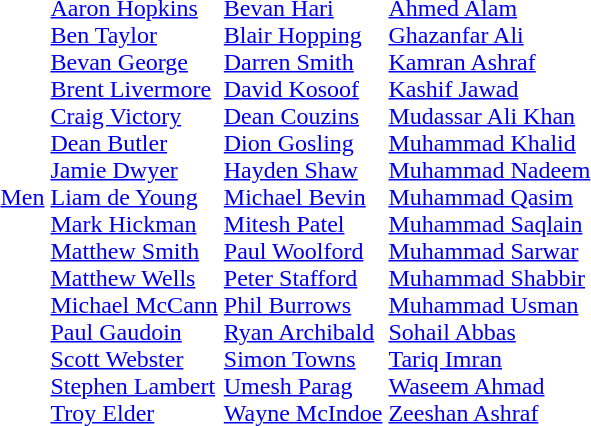<table>
<tr>
<td><a href='#'>Men</a></td>
<td><br><a href='#'>Aaron Hopkins</a><br><a href='#'>Ben Taylor</a><br><a href='#'>Bevan George</a><br><a href='#'>Brent Livermore</a><br><a href='#'>Craig Victory</a><br><a href='#'>Dean Butler</a><br><a href='#'>Jamie Dwyer</a><br><a href='#'>Liam de Young</a><br><a href='#'>Mark Hickman</a><br><a href='#'>Matthew Smith</a><br><a href='#'>Matthew Wells</a><br><a href='#'>Michael McCann</a><br><a href='#'>Paul Gaudoin</a><br><a href='#'>Scott Webster</a><br><a href='#'>Stephen Lambert</a><br><a href='#'>Troy Elder</a></td>
<td><br><a href='#'>Bevan Hari</a><br><a href='#'>Blair Hopping</a><br><a href='#'>Darren Smith</a><br><a href='#'>David Kosoof</a><br><a href='#'>Dean Couzins</a><br><a href='#'>Dion Gosling</a><br><a href='#'>Hayden Shaw</a><br><a href='#'>Michael Bevin</a><br><a href='#'>Mitesh Patel</a><br><a href='#'>Paul Woolford</a><br><a href='#'>Peter Stafford</a><br><a href='#'>Phil Burrows</a><br><a href='#'>Ryan Archibald</a><br><a href='#'>Simon Towns</a><br><a href='#'>Umesh Parag</a><br><a href='#'>Wayne McIndoe</a></td>
<td><br><a href='#'>Ahmed Alam</a><br><a href='#'>Ghazanfar Ali</a><br><a href='#'>Kamran Ashraf</a><br><a href='#'>Kashif Jawad</a><br><a href='#'>Mudassar Ali Khan</a><br><a href='#'>Muhammad Khalid</a><br><a href='#'>Muhammad Nadeem</a><br><a href='#'>Muhammad Qasim</a><br><a href='#'>Muhammad Saqlain</a><br><a href='#'>Muhammad Sarwar</a><br><a href='#'>Muhammad Shabbir</a><br><a href='#'>Muhammad Usman</a><br><a href='#'>Sohail Abbas</a><br><a href='#'>Tariq Imran</a><br><a href='#'>Waseem Ahmad</a><br><a href='#'>Zeeshan Ashraf</a></td>
</tr>
</table>
